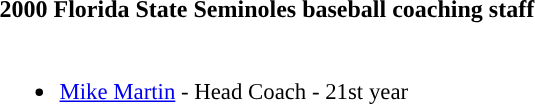<table class="toccolours">
<tr>
<th colspan=9>2000 Florida State Seminoles baseball coaching staff</th>
</tr>
<tr>
<td style="text-align: left; font-size: 95%;" valign="top"><br><ul><li><a href='#'>Mike Martin</a> - Head Coach - 21st year</li></ul></td>
</tr>
</table>
